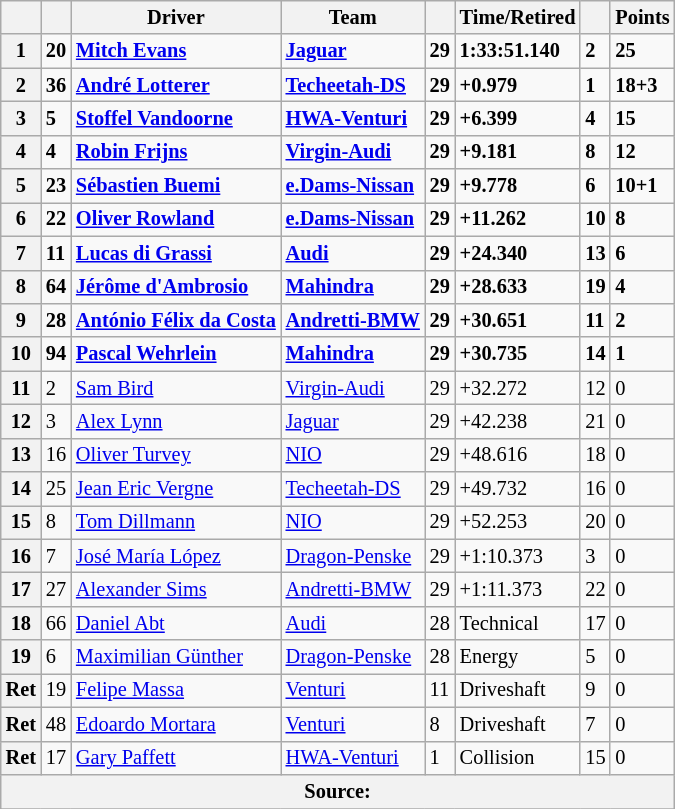<table class="wikitable" style="font-size: 85%">
<tr>
<th scope="col"></th>
<th scope="col"></th>
<th scope="col">Driver</th>
<th scope="col">Team</th>
<th scope="col"></th>
<th scope="col">Time/Retired</th>
<th scope="col"></th>
<th scope="col">Points</th>
</tr>
<tr>
<th scope="row">1</th>
<td><strong>20</strong></td>
<td><strong> <a href='#'>Mitch Evans</a></strong></td>
<td><strong><a href='#'>Jaguar</a></strong></td>
<td><strong>29</strong></td>
<td><strong>1:33:51.140</strong></td>
<td><strong>2</strong></td>
<td><strong>25</strong></td>
</tr>
<tr>
<th scope="row">2</th>
<td><strong>36</strong></td>
<td><strong> <a href='#'>André Lotterer</a></strong></td>
<td><strong><a href='#'>Techeetah-DS</a></strong></td>
<td><strong>29</strong></td>
<td><strong>+0.979</strong></td>
<td><strong>1</strong></td>
<td><strong>18+3</strong></td>
</tr>
<tr>
<th scope="row">3</th>
<td><strong>5</strong></td>
<td><strong> <a href='#'>Stoffel Vandoorne</a></strong></td>
<td><strong><a href='#'>HWA-Venturi</a></strong></td>
<td><strong>29</strong></td>
<td><strong>+6.399</strong></td>
<td><strong>4</strong></td>
<td><strong>15</strong></td>
</tr>
<tr>
<th scope="row">4</th>
<td><strong>4</strong></td>
<td><strong> <a href='#'>Robin Frijns</a></strong></td>
<td><strong><a href='#'>Virgin-Audi</a></strong></td>
<td><strong>29</strong></td>
<td><strong>+9.181</strong></td>
<td><strong>8</strong></td>
<td><strong>12</strong></td>
</tr>
<tr>
<th scope="row">5</th>
<td><strong>23</strong></td>
<td><strong> <a href='#'>Sébastien Buemi</a></strong></td>
<td><strong><a href='#'>e.Dams-Nissan</a></strong></td>
<td><strong>29</strong></td>
<td><strong>+9.778</strong></td>
<td><strong>6</strong></td>
<td><strong>10+1</strong></td>
</tr>
<tr>
<th scope="row">6</th>
<td><strong>22</strong></td>
<td><strong> <a href='#'>Oliver Rowland</a></strong></td>
<td><strong><a href='#'>e.Dams-Nissan</a></strong></td>
<td><strong>29</strong></td>
<td><strong>+11.262</strong></td>
<td><strong>10</strong></td>
<td><strong>8</strong></td>
</tr>
<tr>
<th scope="row">7</th>
<td><strong>11</strong></td>
<td><strong> <a href='#'>Lucas di Grassi</a></strong></td>
<td><strong><a href='#'>Audi</a></strong></td>
<td><strong>29</strong></td>
<td><strong>+24.340</strong></td>
<td><strong>13</strong></td>
<td><strong>6</strong></td>
</tr>
<tr>
<th scope="row">8</th>
<td><strong>64</strong></td>
<td><strong> <a href='#'>Jérôme d'Ambrosio</a></strong></td>
<td><strong><a href='#'>Mahindra</a></strong></td>
<td><strong>29</strong></td>
<td><strong>+28.633</strong></td>
<td><strong>19</strong></td>
<td><strong>4</strong></td>
</tr>
<tr>
<th scope="row">9</th>
<td><strong>28</strong></td>
<td><strong> <a href='#'>António Félix da Costa</a></strong></td>
<td><strong><a href='#'>Andretti-BMW</a></strong></td>
<td><strong>29</strong></td>
<td><strong>+30.651</strong></td>
<td><strong>11</strong></td>
<td><strong>2</strong></td>
</tr>
<tr>
<th>10</th>
<td><strong>94</strong></td>
<td><strong> <a href='#'>Pascal Wehrlein</a></strong></td>
<td><strong><a href='#'>Mahindra</a></strong></td>
<td><strong>29</strong></td>
<td><strong>+30.735</strong></td>
<td><strong>14</strong></td>
<td><strong>1</strong></td>
</tr>
<tr>
<th scope="row">11</th>
<td>2</td>
<td> <a href='#'>Sam Bird</a></td>
<td><a href='#'>Virgin-Audi</a></td>
<td>29</td>
<td>+32.272</td>
<td>12</td>
<td>0</td>
</tr>
<tr>
<th scope="row">12</th>
<td>3</td>
<td> <a href='#'>Alex Lynn</a></td>
<td><a href='#'>Jaguar</a></td>
<td>29</td>
<td>+42.238</td>
<td>21</td>
<td>0</td>
</tr>
<tr>
<th scope="row">13</th>
<td>16</td>
<td> <a href='#'>Oliver Turvey</a></td>
<td><a href='#'>NIO</a></td>
<td>29</td>
<td>+48.616</td>
<td>18</td>
<td>0</td>
</tr>
<tr>
<th scope="row">14</th>
<td>25</td>
<td> <a href='#'>Jean Eric Vergne</a></td>
<td><a href='#'>Techeetah-DS</a></td>
<td>29</td>
<td>+49.732</td>
<td>16</td>
<td>0</td>
</tr>
<tr>
<th scope="row">15</th>
<td>8</td>
<td> <a href='#'>Tom Dillmann</a></td>
<td><a href='#'>NIO</a></td>
<td>29</td>
<td>+52.253</td>
<td>20</td>
<td>0</td>
</tr>
<tr>
<th scope="row">16</th>
<td>7</td>
<td> <a href='#'>José María López</a></td>
<td><a href='#'>Dragon-Penske</a></td>
<td>29</td>
<td>+1:10.373</td>
<td>3</td>
<td>0</td>
</tr>
<tr>
<th scope="row">17</th>
<td>27</td>
<td> <a href='#'>Alexander Sims</a></td>
<td><a href='#'>Andretti-BMW</a></td>
<td>29</td>
<td>+1:11.373</td>
<td>22</td>
<td>0</td>
</tr>
<tr>
<th scope="row">18</th>
<td>66</td>
<td> <a href='#'>Daniel Abt</a></td>
<td><a href='#'>Audi</a></td>
<td>28</td>
<td>Technical</td>
<td>17</td>
<td>0</td>
</tr>
<tr>
<th scope="row">19</th>
<td>6</td>
<td> <a href='#'>Maximilian Günther</a></td>
<td><a href='#'>Dragon-Penske</a></td>
<td>28</td>
<td>Energy</td>
<td>5</td>
<td>0</td>
</tr>
<tr>
<th scope="row">Ret</th>
<td>19</td>
<td> <a href='#'>Felipe Massa</a></td>
<td><a href='#'>Venturi</a></td>
<td>11</td>
<td>Driveshaft</td>
<td>9</td>
<td>0</td>
</tr>
<tr>
<th scope="row">Ret</th>
<td>48</td>
<td> <a href='#'>Edoardo Mortara</a></td>
<td><a href='#'>Venturi</a></td>
<td>8</td>
<td>Driveshaft</td>
<td>7</td>
<td>0</td>
</tr>
<tr>
<th scope="row">Ret</th>
<td>17</td>
<td> <a href='#'>Gary Paffett</a></td>
<td><a href='#'>HWA-Venturi</a></td>
<td>1</td>
<td>Collision</td>
<td>15</td>
<td>0</td>
</tr>
<tr>
<th colspan="8">Source: </th>
</tr>
<tr>
</tr>
</table>
